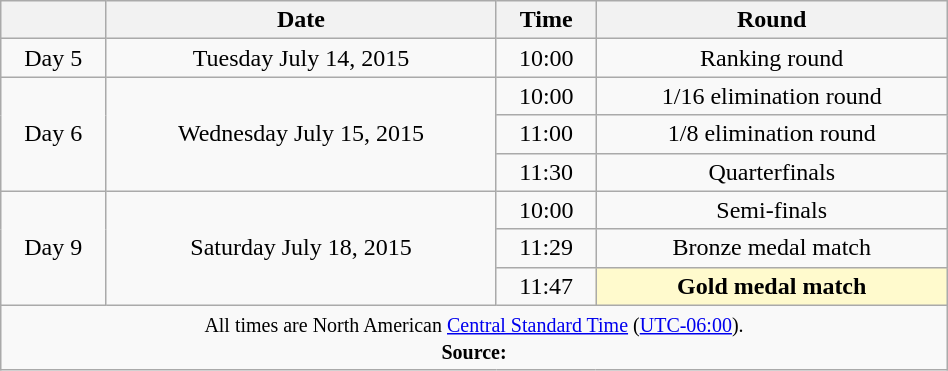<table class="wikitable" style="text-align:center;" width=50%>
<tr>
<th></th>
<th>Date</th>
<th>Time</th>
<th>Round</th>
</tr>
<tr>
<td>Day 5</td>
<td>Tuesday July 14, 2015</td>
<td>10:00</td>
<td>Ranking round</td>
</tr>
<tr>
<td rowspan="3">Day 6</td>
<td rowspan="3">Wednesday July 15, 2015</td>
<td>10:00</td>
<td>1/16 elimination round</td>
</tr>
<tr>
<td>11:00</td>
<td>1/8 elimination round</td>
</tr>
<tr>
<td>11:30</td>
<td>Quarterfinals</td>
</tr>
<tr>
<td rowspan="3">Day 9</td>
<td rowspan="3">Saturday July 18, 2015</td>
<td>10:00</td>
<td>Semi-finals</td>
</tr>
<tr>
<td>11:29</td>
<td>Bronze medal match</td>
</tr>
<tr>
<td>11:47</td>
<td style="background:lemonchiffon"><strong>Gold medal match</strong></td>
</tr>
<tr>
<td colspan="4"><small>All times are North American <a href='#'>Central Standard Time</a> (<a href='#'>UTC-06:00</a>).</small> <br> <strong><small>Source:</small></strong></td>
</tr>
</table>
